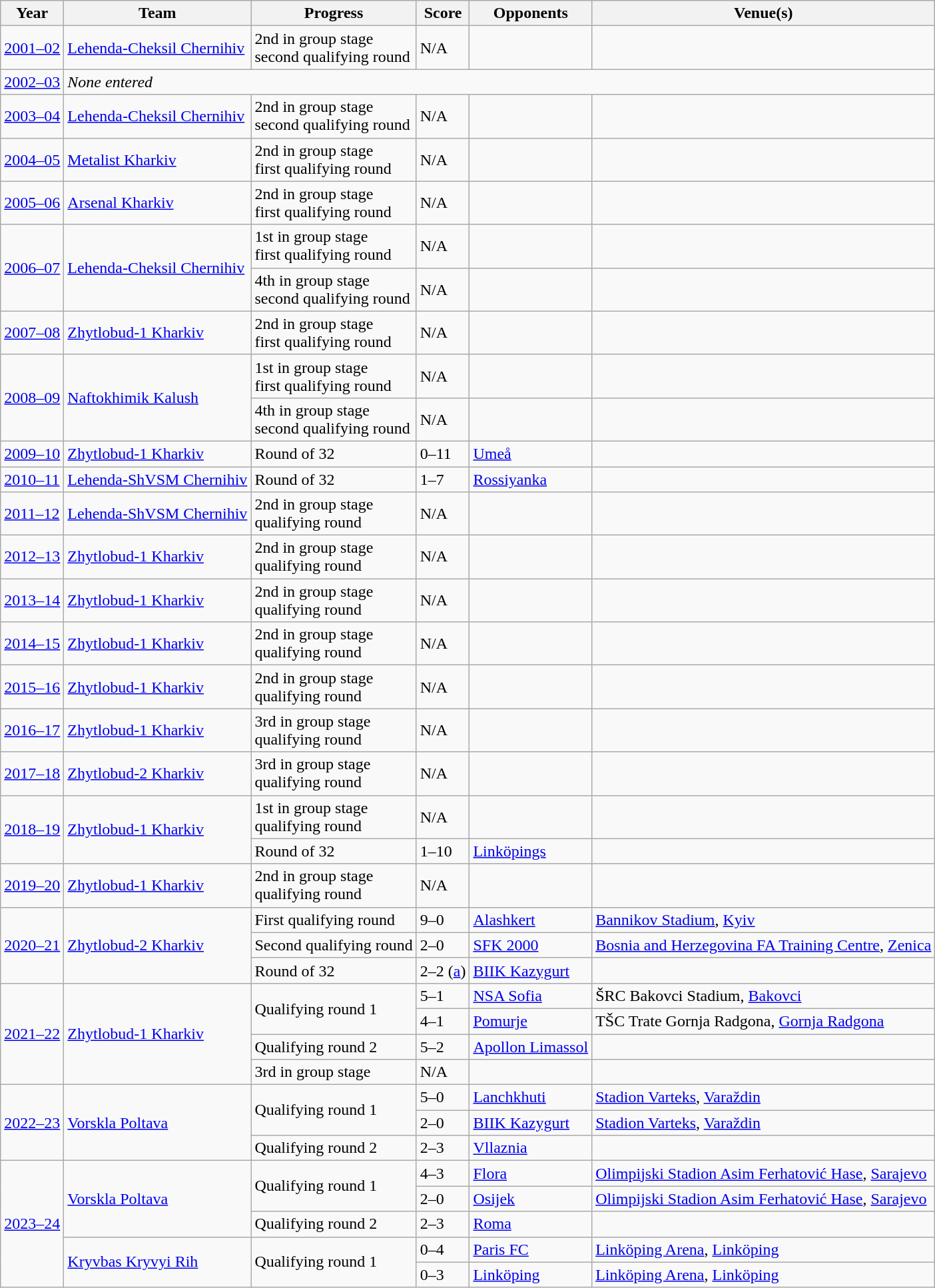<table class="wikitable Sortable">
<tr>
<th>Year</th>
<th>Team</th>
<th>Progress</th>
<th>Score</th>
<th>Opponents</th>
<th>Venue(s)</th>
</tr>
<tr>
<td><a href='#'>2001–02</a></td>
<td><a href='#'>Lehenda-Cheksil Chernihiv</a></td>
<td>2nd in group stage<br>second qualifying round</td>
<td>N/A</td>
<td></td>
<td></td>
</tr>
<tr>
<td><a href='#'>2002–03</a></td>
<td colspan=5><em>None entered</em></td>
</tr>
<tr>
<td><a href='#'>2003–04</a></td>
<td><a href='#'>Lehenda-Cheksil Chernihiv</a></td>
<td>2nd in group stage<br>second qualifying round</td>
<td>N/A</td>
<td></td>
<td></td>
</tr>
<tr>
<td><a href='#'>2004–05</a></td>
<td><a href='#'>Metalist Kharkiv</a></td>
<td>2nd in group stage<br>first qualifying round</td>
<td>N/A</td>
<td></td>
<td></td>
</tr>
<tr>
<td><a href='#'>2005–06</a></td>
<td><a href='#'>Arsenal Kharkiv</a></td>
<td>2nd in group stage<br>first qualifying round</td>
<td>N/A</td>
<td></td>
<td></td>
</tr>
<tr>
<td rowspan=2><a href='#'>2006–07</a></td>
<td rowspan=2><a href='#'>Lehenda-Cheksil Chernihiv</a></td>
<td>1st in group stage<br>first qualifying round</td>
<td>N/A</td>
<td></td>
<td></td>
</tr>
<tr>
<td>4th in group stage<br>second qualifying round</td>
<td>N/A</td>
<td></td>
<td></td>
</tr>
<tr>
<td><a href='#'>2007–08</a></td>
<td><a href='#'>Zhytlobud-1 Kharkiv</a></td>
<td>2nd in group stage<br>first qualifying round</td>
<td>N/A</td>
<td></td>
<td></td>
</tr>
<tr>
<td rowspan=2><a href='#'>2008–09</a></td>
<td rowspan=2><a href='#'>Naftokhimik Kalush</a></td>
<td>1st in group stage<br>first qualifying round</td>
<td>N/A</td>
<td></td>
<td></td>
</tr>
<tr>
<td>4th in group stage<br>second qualifying round</td>
<td>N/A</td>
<td></td>
<td></td>
</tr>
<tr>
<td><a href='#'>2009–10</a></td>
<td><a href='#'>Zhytlobud-1 Kharkiv</a></td>
<td>Round of 32</td>
<td>0–11</td>
<td> <a href='#'>Umeå</a></td>
<td></td>
</tr>
<tr>
<td><a href='#'>2010–11</a></td>
<td><a href='#'>Lehenda-ShVSM Chernihiv</a></td>
<td>Round of 32</td>
<td>1–7</td>
<td> <a href='#'>Rossiyanka</a></td>
<td></td>
</tr>
<tr>
<td><a href='#'>2011–12</a></td>
<td><a href='#'>Lehenda-ShVSM Chernihiv</a></td>
<td>2nd in group stage<br>qualifying round</td>
<td>N/A</td>
<td></td>
<td></td>
</tr>
<tr>
<td><a href='#'>2012–13</a></td>
<td><a href='#'>Zhytlobud-1 Kharkiv</a></td>
<td>2nd in group stage<br>qualifying round</td>
<td>N/A</td>
<td></td>
<td></td>
</tr>
<tr>
<td><a href='#'>2013–14</a></td>
<td><a href='#'>Zhytlobud-1 Kharkiv</a></td>
<td>2nd in group stage<br>qualifying round</td>
<td>N/A</td>
<td></td>
<td></td>
</tr>
<tr>
<td><a href='#'>2014–15</a></td>
<td><a href='#'>Zhytlobud-1 Kharkiv</a></td>
<td>2nd in group stage<br>qualifying round</td>
<td>N/A</td>
<td></td>
<td></td>
</tr>
<tr>
<td><a href='#'>2015–16</a></td>
<td><a href='#'>Zhytlobud-1 Kharkiv</a></td>
<td>2nd in group stage<br>qualifying round</td>
<td>N/A</td>
<td></td>
<td></td>
</tr>
<tr>
<td><a href='#'>2016–17</a></td>
<td><a href='#'>Zhytlobud-1 Kharkiv</a></td>
<td>3rd in group stage<br>qualifying round</td>
<td>N/A</td>
<td></td>
<td></td>
</tr>
<tr>
<td><a href='#'>2017–18</a></td>
<td><a href='#'>Zhytlobud-2 Kharkiv</a></td>
<td>3rd in group stage<br>qualifying round</td>
<td>N/A</td>
<td></td>
<td></td>
</tr>
<tr>
<td rowspan=2><a href='#'>2018–19</a></td>
<td rowspan=2><a href='#'>Zhytlobud-1 Kharkiv</a></td>
<td>1st in group stage<br>qualifying round</td>
<td>N/A</td>
<td></td>
<td></td>
</tr>
<tr>
<td>Round of 32</td>
<td>1–10</td>
<td> <a href='#'>Linköpings</a></td>
<td></td>
</tr>
<tr>
<td><a href='#'>2019–20</a></td>
<td><a href='#'>Zhytlobud-1 Kharkiv</a></td>
<td>2nd in group stage<br>qualifying round</td>
<td>N/A</td>
<td></td>
<td></td>
</tr>
<tr>
<td rowspan=3><a href='#'>2020–21</a></td>
<td rowspan=3><a href='#'>Zhytlobud-2 Kharkiv</a></td>
<td>First qualifying round</td>
<td>9–0</td>
<td> <a href='#'>Alashkert</a></td>
<td><a href='#'>Bannikov Stadium</a>, <a href='#'>Kyiv</a></td>
</tr>
<tr>
<td>Second qualifying round</td>
<td>2–0</td>
<td> <a href='#'>SFK 2000</a></td>
<td><a href='#'>Bosnia and Herzegovina FA Training Centre</a>, <a href='#'>Zenica</a></td>
</tr>
<tr>
<td>Round of 32</td>
<td>2–2 (<a href='#'>a</a>)</td>
<td> <a href='#'>BIIK Kazygurt</a></td>
<td></td>
</tr>
<tr>
<td rowspan=4><a href='#'>2021–22</a></td>
<td rowspan=4><a href='#'>Zhytlobud-1 Kharkiv</a></td>
<td rowspan=2>Qualifying round 1</td>
<td>5–1</td>
<td> <a href='#'>NSA Sofia</a></td>
<td>ŠRC Bakovci Stadium, <a href='#'>Bakovci</a></td>
</tr>
<tr>
<td>4–1</td>
<td> <a href='#'>Pomurje</a></td>
<td>TŠC Trate Gornja Radgona, <a href='#'>Gornja Radgona</a></td>
</tr>
<tr>
<td>Qualifying round 2</td>
<td>5–2</td>
<td> <a href='#'>Apollon Limassol</a></td>
<td></td>
</tr>
<tr>
<td>3rd in group stage</td>
<td>N/A</td>
<td></td>
<td></td>
</tr>
<tr>
<td rowspan=3><a href='#'>2022–23</a></td>
<td rowspan=3><a href='#'>Vorskla Poltava</a></td>
<td rowspan=2>Qualifying round 1</td>
<td>5–0</td>
<td> <a href='#'>Lanchkhuti</a></td>
<td><a href='#'>Stadion Varteks</a>, <a href='#'>Varaždin</a></td>
</tr>
<tr>
<td>2–0</td>
<td> <a href='#'>BIIK Kazygurt</a></td>
<td><a href='#'>Stadion Varteks</a>, <a href='#'>Varaždin</a></td>
</tr>
<tr>
<td>Qualifying round 2</td>
<td>2–3</td>
<td> <a href='#'>Vllaznia</a></td>
<td></td>
</tr>
<tr>
<td rowspan=5><a href='#'>2023–24</a></td>
<td rowspan=3><a href='#'>Vorskla Poltava</a></td>
<td rowspan=2>Qualifying round 1</td>
<td>4–3 </td>
<td> <a href='#'>Flora</a></td>
<td><a href='#'>Olimpijski Stadion Asim Ferhatović Hase</a>, <a href='#'>Sarajevo</a></td>
</tr>
<tr>
<td>2–0</td>
<td> <a href='#'>Osijek</a></td>
<td><a href='#'>Olimpijski Stadion Asim Ferhatović Hase</a>, <a href='#'>Sarajevo</a></td>
</tr>
<tr>
<td>Qualifying round 2</td>
<td>2–3</td>
<td> <a href='#'>Roma</a></td>
<td></td>
</tr>
<tr>
<td rowspan=2><a href='#'>Kryvbas Kryvyi Rih</a></td>
<td rowspan=2>Qualifying round 1</td>
<td>0–4</td>
<td> <a href='#'>Paris FC</a></td>
<td><a href='#'>Linköping Arena</a>, <a href='#'>Linköping</a></td>
</tr>
<tr>
<td>0–3</td>
<td> <a href='#'>Linköping</a></td>
<td><a href='#'>Linköping Arena</a>, <a href='#'>Linköping</a></td>
</tr>
</table>
